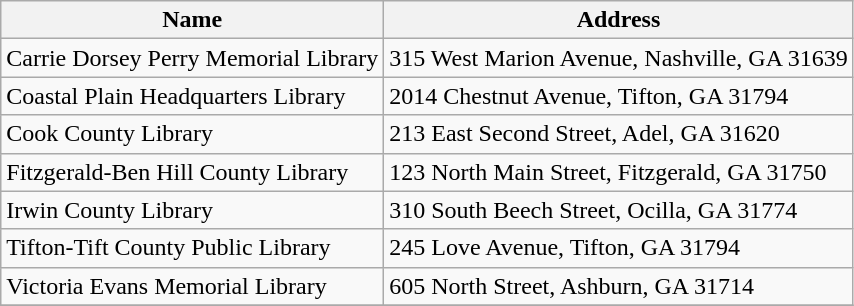<table class="wikitable">
<tr>
<th>Name</th>
<th>Address</th>
</tr>
<tr>
<td>Carrie Dorsey Perry Memorial Library</td>
<td>315 West Marion Avenue, Nashville, GA 31639</td>
</tr>
<tr>
<td>Coastal Plain Headquarters Library</td>
<td>2014 Chestnut Avenue, Tifton, GA 31794</td>
</tr>
<tr>
<td>Cook County Library</td>
<td>213 East Second Street, Adel, GA 31620</td>
</tr>
<tr>
<td>Fitzgerald-Ben Hill County Library</td>
<td>123 North Main Street, Fitzgerald, GA 31750</td>
</tr>
<tr>
<td>Irwin County Library</td>
<td>310 South Beech Street, Ocilla, GA 31774</td>
</tr>
<tr>
<td>Tifton-Tift County Public Library</td>
<td>245 Love Avenue, Tifton, GA 31794</td>
</tr>
<tr>
<td>Victoria Evans Memorial Library</td>
<td>605 North Street, Ashburn, GA 31714</td>
</tr>
<tr>
</tr>
</table>
